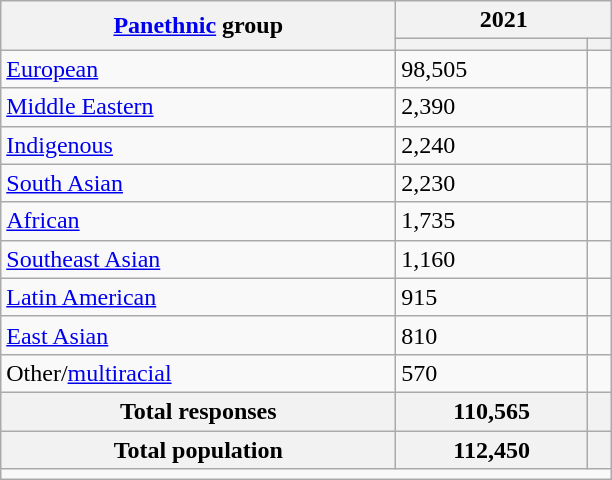<table class="wikitable collapsible sortable">
<tr>
<th rowspan="2"><a href='#'>Panethnic</a> group</th>
<th colspan="2">2021</th>
</tr>
<tr>
<th><a href='#'></a></th>
<th></th>
</tr>
<tr>
<td><a href='#'>European</a></td>
<td>98,505</td>
<td></td>
</tr>
<tr>
<td><a href='#'>Middle Eastern</a></td>
<td>2,390</td>
<td></td>
</tr>
<tr>
<td><a href='#'>Indigenous</a></td>
<td>2,240</td>
<td></td>
</tr>
<tr>
<td><a href='#'>South Asian</a></td>
<td>2,230</td>
<td></td>
</tr>
<tr>
<td><a href='#'>African</a></td>
<td>1,735</td>
<td></td>
</tr>
<tr>
<td><a href='#'>Southeast Asian</a></td>
<td>1,160</td>
<td></td>
</tr>
<tr>
<td><a href='#'>Latin American</a></td>
<td>915</td>
<td></td>
</tr>
<tr>
<td><a href='#'>East Asian</a></td>
<td>810</td>
<td></td>
</tr>
<tr>
<td>Other/<a href='#'>multiracial</a></td>
<td>570</td>
<td></td>
</tr>
<tr>
<th>Total responses</th>
<th>110,565</th>
<th></th>
</tr>
<tr class="sortbottom">
<th>Total population</th>
<th>112,450</th>
<th></th>
</tr>
<tr class="sortbottom">
<td colspan="15" style="width: 25em;"></td>
</tr>
</table>
